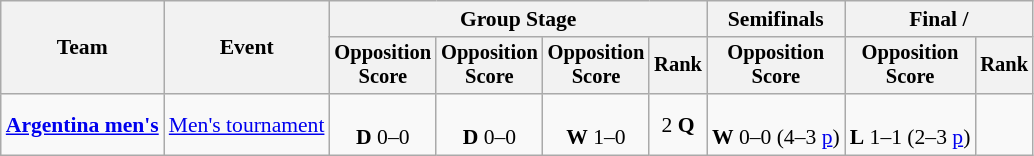<table class="wikitable" style="font-size:90%;text-align:center">
<tr>
<th rowspan="2">Team</th>
<th rowspan="2">Event</th>
<th colspan="4">Group Stage</th>
<th>Semifinals</th>
<th colspan="2">Final / </th>
</tr>
<tr style="font-size:95%">
<th>Opposition<br>Score</th>
<th>Opposition<br>Score</th>
<th>Opposition<br>Score</th>
<th>Rank</th>
<th>Opposition<br>Score</th>
<th>Opposition<br>Score</th>
<th>Rank</th>
</tr>
<tr>
<td align=left><strong><a href='#'>Argentina men's</a></strong></td>
<td align=left><a href='#'>Men's tournament</a></td>
<td><br><strong>D</strong> 0–0</td>
<td><br><strong>D</strong> 0–0</td>
<td><br><strong>W</strong> 1–0</td>
<td>2 <strong>Q</strong></td>
<td><br><strong>W</strong> 0–0 (4–3 <a href='#'>p</a>)</td>
<td><br><strong>L</strong> 1–1 (2–3 <a href='#'>p</a>)</td>
<td></td>
</tr>
</table>
